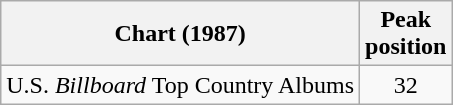<table class="wikitable">
<tr>
<th>Chart (1987)</th>
<th>Peak<br>position</th>
</tr>
<tr>
<td>U.S. <em>Billboard</em> Top Country Albums</td>
<td align="center">32</td>
</tr>
</table>
